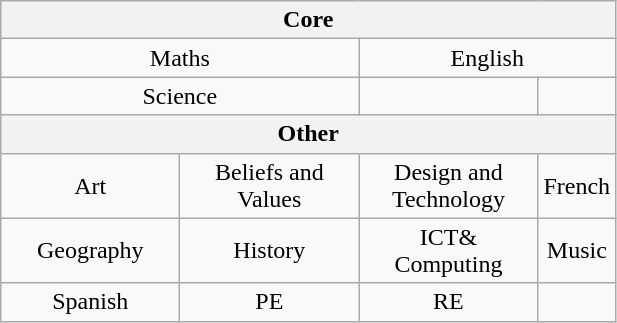<table class="wikitable" style="text-align:center">
<tr>
<th colspan="4">Core</th>
</tr>
<tr>
<td colspan="2">Maths</td>
<td colspan="2">English</td>
</tr>
<tr>
<td colspan="2">Science</td>
<td></td>
</tr>
<tr>
<th colspan="4">Other</th>
</tr>
<tr>
<td style="width: 7em;">Art</td>
<td style="width: 7em;">Beliefs and Values</td>
<td style="width: 7em;">Design and Technology</td>
<td>French</td>
</tr>
<tr>
<td>Geography</td>
<td>History</td>
<td>ICT& Computing</td>
<td>Music</td>
</tr>
<tr>
<td>Spanish</td>
<td>PE</td>
<td>RE</td>
<td></td>
</tr>
</table>
